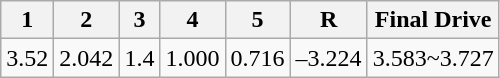<table class="wikitable" border="1">
<tr>
<th>1</th>
<th>2</th>
<th>3</th>
<th>4</th>
<th>5</th>
<th>R</th>
<th>Final Drive</th>
</tr>
<tr>
<td>3.52</td>
<td>2.042</td>
<td>1.4</td>
<td>1.000</td>
<td>0.716</td>
<td>–3.224</td>
<td>3.583~3.727</td>
</tr>
</table>
